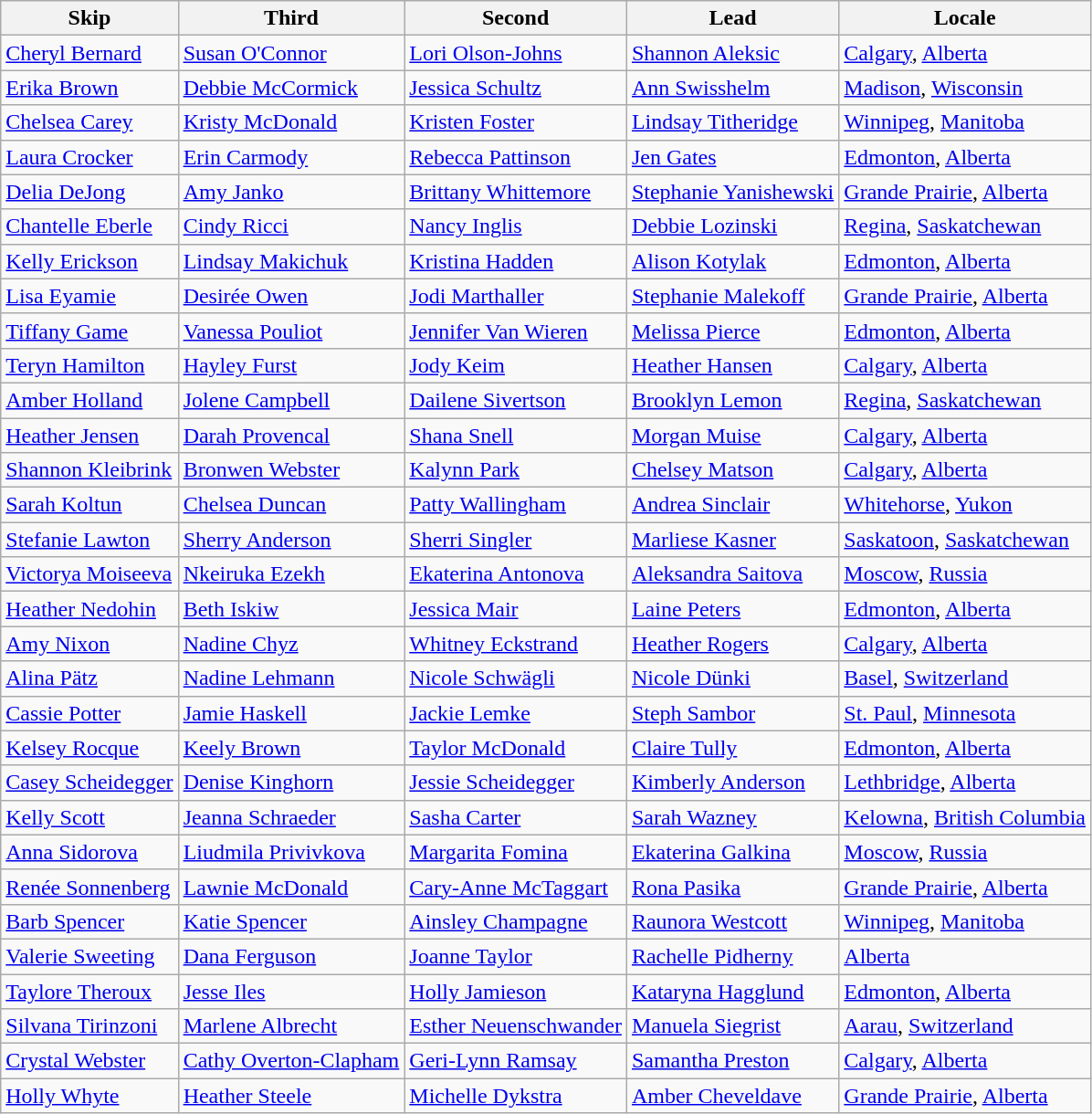<table class=wikitable>
<tr>
<th>Skip</th>
<th>Third</th>
<th>Second</th>
<th>Lead</th>
<th>Locale</th>
</tr>
<tr>
<td><a href='#'>Cheryl Bernard</a></td>
<td><a href='#'>Susan O'Connor</a></td>
<td><a href='#'>Lori Olson-Johns</a></td>
<td><a href='#'>Shannon Aleksic</a></td>
<td> <a href='#'>Calgary</a>, <a href='#'>Alberta</a></td>
</tr>
<tr>
<td><a href='#'>Erika Brown</a></td>
<td><a href='#'>Debbie McCormick</a></td>
<td><a href='#'>Jessica Schultz</a></td>
<td><a href='#'>Ann Swisshelm</a></td>
<td> <a href='#'>Madison</a>, <a href='#'>Wisconsin</a></td>
</tr>
<tr>
<td><a href='#'>Chelsea Carey</a></td>
<td><a href='#'>Kristy McDonald</a></td>
<td><a href='#'>Kristen Foster</a></td>
<td><a href='#'>Lindsay Titheridge</a></td>
<td> <a href='#'>Winnipeg</a>, <a href='#'>Manitoba</a></td>
</tr>
<tr>
<td><a href='#'>Laura Crocker</a></td>
<td><a href='#'>Erin Carmody</a></td>
<td><a href='#'>Rebecca Pattinson</a></td>
<td><a href='#'>Jen Gates</a></td>
<td> <a href='#'>Edmonton</a>, <a href='#'>Alberta</a></td>
</tr>
<tr>
<td><a href='#'>Delia DeJong</a></td>
<td><a href='#'>Amy Janko</a></td>
<td><a href='#'>Brittany Whittemore</a></td>
<td><a href='#'>Stephanie Yanishewski</a></td>
<td> <a href='#'>Grande Prairie</a>, <a href='#'>Alberta</a></td>
</tr>
<tr>
<td><a href='#'>Chantelle Eberle</a></td>
<td><a href='#'>Cindy Ricci</a></td>
<td><a href='#'>Nancy Inglis</a></td>
<td><a href='#'>Debbie Lozinski</a></td>
<td> <a href='#'>Regina</a>, <a href='#'>Saskatchewan</a></td>
</tr>
<tr>
<td><a href='#'>Kelly Erickson</a></td>
<td><a href='#'>Lindsay Makichuk</a></td>
<td><a href='#'>Kristina Hadden</a></td>
<td><a href='#'>Alison Kotylak</a></td>
<td> <a href='#'>Edmonton</a>, <a href='#'>Alberta</a></td>
</tr>
<tr>
<td><a href='#'>Lisa Eyamie</a></td>
<td><a href='#'>Desirée Owen</a></td>
<td><a href='#'>Jodi Marthaller</a></td>
<td><a href='#'>Stephanie Malekoff</a></td>
<td> <a href='#'>Grande Prairie</a>, <a href='#'>Alberta</a></td>
</tr>
<tr>
<td><a href='#'>Tiffany Game</a></td>
<td><a href='#'>Vanessa Pouliot</a></td>
<td><a href='#'>Jennifer Van Wieren</a></td>
<td><a href='#'>Melissa Pierce</a></td>
<td> <a href='#'>Edmonton</a>, <a href='#'>Alberta</a></td>
</tr>
<tr>
<td><a href='#'>Teryn Hamilton</a></td>
<td><a href='#'>Hayley Furst</a></td>
<td><a href='#'>Jody Keim</a></td>
<td><a href='#'>Heather Hansen</a></td>
<td> <a href='#'>Calgary</a>, <a href='#'>Alberta</a></td>
</tr>
<tr>
<td><a href='#'>Amber Holland</a></td>
<td><a href='#'>Jolene Campbell</a></td>
<td><a href='#'>Dailene Sivertson</a></td>
<td><a href='#'>Brooklyn Lemon</a></td>
<td> <a href='#'>Regina</a>, <a href='#'>Saskatchewan</a></td>
</tr>
<tr>
<td><a href='#'>Heather Jensen</a></td>
<td><a href='#'>Darah Provencal</a></td>
<td><a href='#'>Shana Snell</a></td>
<td><a href='#'>Morgan Muise</a></td>
<td> <a href='#'>Calgary</a>, <a href='#'>Alberta</a></td>
</tr>
<tr>
<td><a href='#'>Shannon Kleibrink</a></td>
<td><a href='#'>Bronwen Webster</a></td>
<td><a href='#'>Kalynn Park</a></td>
<td><a href='#'>Chelsey Matson</a></td>
<td> <a href='#'>Calgary</a>, <a href='#'>Alberta</a></td>
</tr>
<tr>
<td><a href='#'>Sarah Koltun</a></td>
<td><a href='#'>Chelsea Duncan</a></td>
<td><a href='#'>Patty Wallingham</a></td>
<td><a href='#'>Andrea Sinclair</a></td>
<td> <a href='#'>Whitehorse</a>, <a href='#'>Yukon</a></td>
</tr>
<tr>
<td><a href='#'>Stefanie Lawton</a></td>
<td><a href='#'>Sherry Anderson</a></td>
<td><a href='#'>Sherri Singler</a></td>
<td><a href='#'>Marliese Kasner</a></td>
<td> <a href='#'>Saskatoon</a>, <a href='#'>Saskatchewan</a></td>
</tr>
<tr>
<td><a href='#'>Victorya Moiseeva</a></td>
<td><a href='#'>Nkeiruka Ezekh</a></td>
<td><a href='#'>Ekaterina Antonova</a></td>
<td><a href='#'>Aleksandra Saitova</a></td>
<td> <a href='#'>Moscow</a>, <a href='#'>Russia</a></td>
</tr>
<tr>
<td><a href='#'>Heather Nedohin</a></td>
<td><a href='#'>Beth Iskiw</a></td>
<td><a href='#'>Jessica Mair</a></td>
<td><a href='#'>Laine Peters</a></td>
<td> <a href='#'>Edmonton</a>, <a href='#'>Alberta</a></td>
</tr>
<tr>
<td><a href='#'>Amy Nixon</a></td>
<td><a href='#'>Nadine Chyz</a></td>
<td><a href='#'>Whitney Eckstrand</a></td>
<td><a href='#'>Heather Rogers</a></td>
<td> <a href='#'>Calgary</a>, <a href='#'>Alberta</a></td>
</tr>
<tr>
<td><a href='#'>Alina Pätz</a></td>
<td><a href='#'>Nadine Lehmann</a></td>
<td><a href='#'>Nicole Schwägli</a></td>
<td><a href='#'>Nicole Dünki</a></td>
<td> <a href='#'>Basel</a>, <a href='#'>Switzerland</a></td>
</tr>
<tr>
<td><a href='#'>Cassie Potter</a></td>
<td><a href='#'>Jamie Haskell</a></td>
<td><a href='#'>Jackie Lemke</a></td>
<td><a href='#'>Steph Sambor</a></td>
<td> <a href='#'>St. Paul</a>, <a href='#'>Minnesota</a></td>
</tr>
<tr>
<td><a href='#'>Kelsey Rocque</a></td>
<td><a href='#'>Keely Brown</a></td>
<td><a href='#'>Taylor McDonald</a></td>
<td><a href='#'>Claire Tully</a></td>
<td> <a href='#'>Edmonton</a>, <a href='#'>Alberta</a></td>
</tr>
<tr>
<td><a href='#'>Casey Scheidegger</a></td>
<td><a href='#'>Denise Kinghorn</a></td>
<td><a href='#'>Jessie Scheidegger</a></td>
<td><a href='#'>Kimberly Anderson</a></td>
<td> <a href='#'>Lethbridge</a>, <a href='#'>Alberta</a></td>
</tr>
<tr>
<td><a href='#'>Kelly Scott</a></td>
<td><a href='#'>Jeanna Schraeder</a></td>
<td><a href='#'>Sasha Carter</a></td>
<td><a href='#'>Sarah Wazney</a></td>
<td> <a href='#'>Kelowna</a>, <a href='#'>British Columbia</a></td>
</tr>
<tr>
<td><a href='#'>Anna Sidorova</a></td>
<td><a href='#'>Liudmila Privivkova</a></td>
<td><a href='#'>Margarita Fomina</a></td>
<td><a href='#'>Ekaterina Galkina</a></td>
<td> <a href='#'>Moscow</a>, <a href='#'>Russia</a></td>
</tr>
<tr>
<td><a href='#'>Renée Sonnenberg</a></td>
<td><a href='#'>Lawnie McDonald</a></td>
<td><a href='#'>Cary-Anne McTaggart</a></td>
<td><a href='#'>Rona Pasika</a></td>
<td> <a href='#'>Grande Prairie</a>, <a href='#'>Alberta</a></td>
</tr>
<tr>
<td><a href='#'>Barb Spencer</a></td>
<td><a href='#'>Katie Spencer</a></td>
<td><a href='#'>Ainsley Champagne</a></td>
<td><a href='#'>Raunora Westcott</a></td>
<td> <a href='#'>Winnipeg</a>, <a href='#'>Manitoba</a></td>
</tr>
<tr>
<td><a href='#'>Valerie Sweeting</a></td>
<td><a href='#'>Dana Ferguson</a></td>
<td><a href='#'>Joanne Taylor</a></td>
<td><a href='#'>Rachelle Pidherny</a></td>
<td> <a href='#'>Alberta</a></td>
</tr>
<tr>
<td><a href='#'>Taylore Theroux</a></td>
<td><a href='#'>Jesse Iles</a></td>
<td><a href='#'>Holly Jamieson</a></td>
<td><a href='#'>Kataryna Hagglund</a></td>
<td> <a href='#'>Edmonton</a>, <a href='#'>Alberta</a></td>
</tr>
<tr>
<td><a href='#'>Silvana Tirinzoni</a></td>
<td><a href='#'>Marlene Albrecht</a></td>
<td><a href='#'>Esther Neuenschwander</a></td>
<td><a href='#'>Manuela Siegrist</a></td>
<td> <a href='#'>Aarau</a>, <a href='#'>Switzerland</a></td>
</tr>
<tr>
<td><a href='#'>Crystal Webster</a></td>
<td><a href='#'>Cathy Overton-Clapham</a></td>
<td><a href='#'>Geri-Lynn Ramsay</a></td>
<td><a href='#'>Samantha Preston</a></td>
<td> <a href='#'>Calgary</a>, <a href='#'>Alberta</a></td>
</tr>
<tr>
<td><a href='#'>Holly Whyte</a></td>
<td><a href='#'>Heather Steele</a></td>
<td><a href='#'>Michelle Dykstra</a></td>
<td><a href='#'>Amber Cheveldave</a></td>
<td> <a href='#'>Grande Prairie</a>, <a href='#'>Alberta</a></td>
</tr>
</table>
